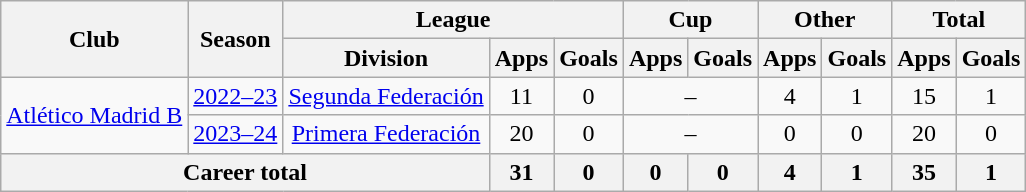<table class="wikitable" style="text-align:center">
<tr>
<th rowspan=2>Club</th>
<th rowspan=2>Season</th>
<th colspan=3>League</th>
<th colspan=2>Cup</th>
<th colspan=2>Other</th>
<th colspan=2>Total</th>
</tr>
<tr>
<th>Division</th>
<th>Apps</th>
<th>Goals</th>
<th>Apps</th>
<th>Goals</th>
<th>Apps</th>
<th>Goals</th>
<th>Apps</th>
<th>Goals</th>
</tr>
<tr>
<td rowspan="2"><a href='#'>Atlético Madrid B</a></td>
<td><a href='#'>2022–23</a></td>
<td><a href='#'>Segunda Federación</a></td>
<td>11</td>
<td>0</td>
<td colspan="2">–</td>
<td>4</td>
<td>1</td>
<td>15</td>
<td>1</td>
</tr>
<tr>
<td><a href='#'>2023–24</a></td>
<td><a href='#'>Primera Federación</a></td>
<td>20</td>
<td>0</td>
<td colspan="2">–</td>
<td>0</td>
<td>0</td>
<td>20</td>
<td>0</td>
</tr>
<tr>
<th colspan=3>Career total</th>
<th>31</th>
<th>0</th>
<th>0</th>
<th>0</th>
<th>4</th>
<th>1</th>
<th>35</th>
<th>1</th>
</tr>
</table>
